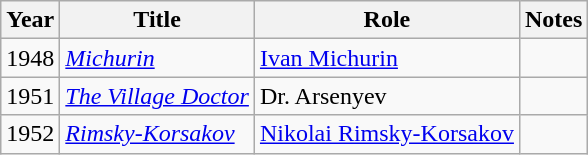<table class="wikitable sortable">
<tr>
<th>Year</th>
<th>Title</th>
<th>Role</th>
<th class="unsortable">Notes</th>
</tr>
<tr>
<td>1948</td>
<td><em><a href='#'>Michurin</a></em></td>
<td><a href='#'>Ivan Michurin</a></td>
<td></td>
</tr>
<tr>
<td>1951</td>
<td><em><a href='#'>The Village Doctor</a></em></td>
<td>Dr. Arsenyev</td>
<td></td>
</tr>
<tr>
<td>1952</td>
<td><em><a href='#'>Rimsky-Korsakov</a></em></td>
<td><a href='#'>Nikolai Rimsky-Korsakov</a></td>
<td></td>
</tr>
</table>
